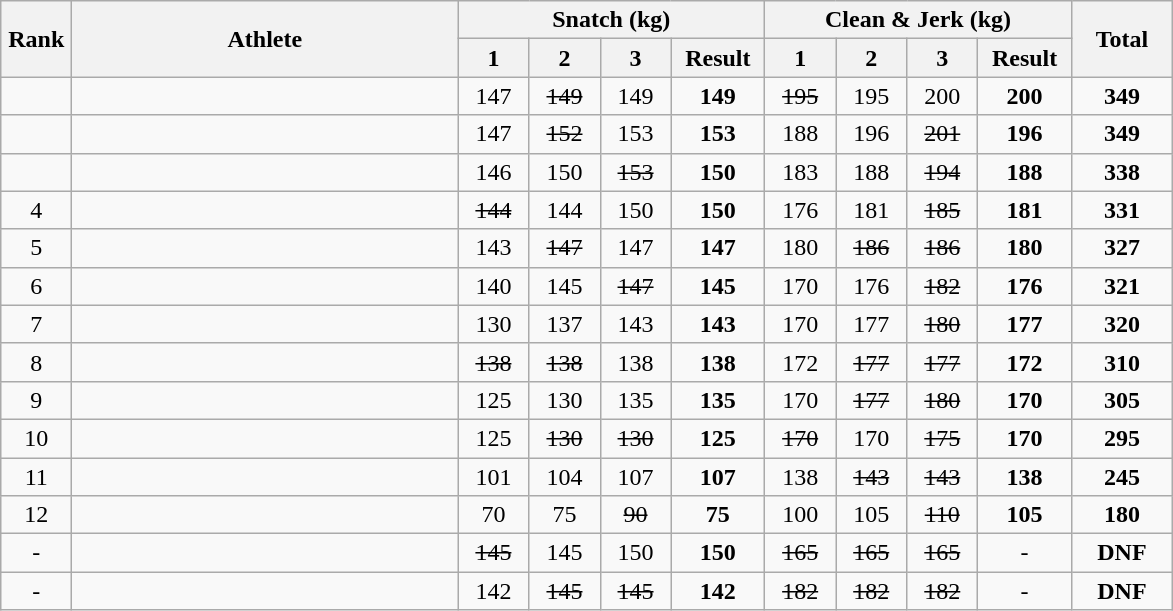<table class = "wikitable" style="text-align:center;">
<tr>
<th rowspan=2 width=40>Rank</th>
<th rowspan=2 width=250>Athlete</th>
<th colspan=4>Snatch (kg)</th>
<th colspan=4>Clean & Jerk (kg)</th>
<th rowspan=2 width=60>Total</th>
</tr>
<tr>
<th width=40>1</th>
<th width=40>2</th>
<th width=40>3</th>
<th width=55>Result</th>
<th width=40>1</th>
<th width=40>2</th>
<th width=40>3</th>
<th width=55>Result</th>
</tr>
<tr>
<td></td>
<td align=left></td>
<td>147</td>
<td><s>149</s></td>
<td>149</td>
<td><strong>149</strong></td>
<td><s>195</s></td>
<td>195</td>
<td>200</td>
<td><strong>200</strong></td>
<td><strong>349</strong></td>
</tr>
<tr>
<td></td>
<td align=left></td>
<td>147</td>
<td><s>152</s></td>
<td>153</td>
<td><strong>153</strong></td>
<td>188</td>
<td>196</td>
<td><s>201</s></td>
<td><strong>196</strong></td>
<td><strong>349</strong></td>
</tr>
<tr>
<td></td>
<td align=left></td>
<td>146</td>
<td>150</td>
<td><s>153</s></td>
<td><strong>150</strong></td>
<td>183</td>
<td>188</td>
<td><s>194</s></td>
<td><strong>188</strong></td>
<td><strong>338</strong></td>
</tr>
<tr>
<td>4</td>
<td align=left></td>
<td><s>144</s></td>
<td>144</td>
<td>150</td>
<td><strong>150</strong></td>
<td>176</td>
<td>181</td>
<td><s>185</s></td>
<td><strong>181</strong></td>
<td><strong>331</strong></td>
</tr>
<tr>
<td>5</td>
<td align=left></td>
<td>143</td>
<td><s>147</s></td>
<td>147</td>
<td><strong>147</strong></td>
<td>180</td>
<td><s>186</s></td>
<td><s>186</s></td>
<td><strong>180</strong></td>
<td><strong>327</strong></td>
</tr>
<tr>
<td>6</td>
<td align=left></td>
<td>140</td>
<td>145</td>
<td><s>147</s></td>
<td><strong>145</strong></td>
<td>170</td>
<td>176</td>
<td><s>182</s></td>
<td><strong>176</strong></td>
<td><strong>321</strong></td>
</tr>
<tr>
<td>7</td>
<td align=left></td>
<td>130</td>
<td>137</td>
<td>143</td>
<td><strong>143</strong></td>
<td>170</td>
<td>177</td>
<td><s>180</s></td>
<td><strong>177</strong></td>
<td><strong>320</strong></td>
</tr>
<tr>
<td>8</td>
<td align=left></td>
<td><s>138</s></td>
<td><s>138</s></td>
<td>138</td>
<td><strong>138</strong></td>
<td>172</td>
<td><s>177</s></td>
<td><s>177</s></td>
<td><strong>172</strong></td>
<td><strong>310</strong></td>
</tr>
<tr>
<td>9</td>
<td align=left></td>
<td>125</td>
<td>130</td>
<td>135</td>
<td><strong>135</strong></td>
<td>170</td>
<td><s>177</s></td>
<td><s>180</s></td>
<td><strong>170</strong></td>
<td><strong>305</strong></td>
</tr>
<tr>
<td>10</td>
<td align=left></td>
<td>125</td>
<td><s>130</s></td>
<td><s>130</s></td>
<td><strong>125</strong></td>
<td><s>170</s></td>
<td>170</td>
<td><s>175</s></td>
<td><strong>170</strong></td>
<td><strong>295</strong></td>
</tr>
<tr>
<td>11</td>
<td align=left></td>
<td>101</td>
<td>104</td>
<td>107</td>
<td><strong>107</strong></td>
<td>138</td>
<td><s>143</s></td>
<td><s>143</s></td>
<td><strong>138</strong></td>
<td><strong>245</strong></td>
</tr>
<tr>
<td>12</td>
<td align=left></td>
<td>70</td>
<td>75</td>
<td><s>90</s></td>
<td><strong>75</strong></td>
<td>100</td>
<td>105</td>
<td><s>110</s></td>
<td><strong>105</strong></td>
<td><strong>180</strong></td>
</tr>
<tr>
<td>-</td>
<td align=left></td>
<td><s>145</s></td>
<td>145</td>
<td>150</td>
<td><strong>150</strong></td>
<td><s>165</s></td>
<td><s>165</s></td>
<td><s>165</s></td>
<td>-</td>
<td><strong>DNF</strong></td>
</tr>
<tr>
<td>-</td>
<td align=left></td>
<td>142</td>
<td><s>145</s></td>
<td><s>145</s></td>
<td><strong>142</strong></td>
<td><s>182</s></td>
<td><s>182</s></td>
<td><s>182</s></td>
<td>-</td>
<td><strong>DNF</strong></td>
</tr>
</table>
